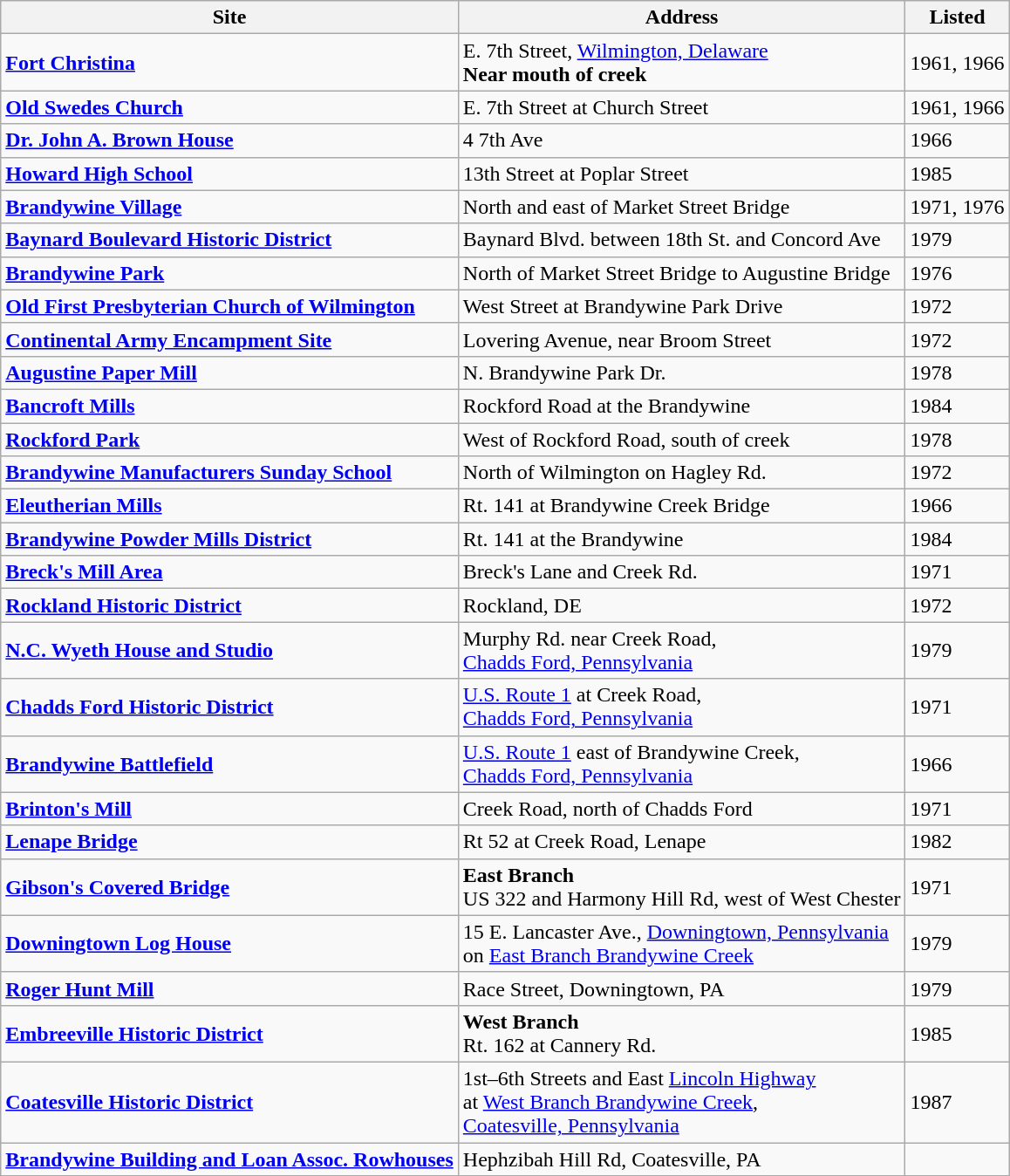<table class = "wikitable">
<tr>
<th>Site</th>
<th>Address</th>
<th>Listed</th>
</tr>
<tr>
<td style="text-align:left;"><strong><a href='#'>Fort Christina</a></strong></td>
<td style="text-align:left;">E. 7th Street, <a href='#'>Wilmington, Delaware</a> <br> <strong>Near mouth of creek</strong> </td>
<td style="text-align:left;">1961, 1966</td>
</tr>
<tr>
<td style="text-align:left;"><strong><a href='#'>Old Swedes Church</a></strong></td>
<td style="text-align:left;">E. 7th Street at Church Street <br> </td>
<td style="text-align:left;">1961, 1966</td>
</tr>
<tr>
<td style="text-align:left;"><strong><a href='#'>Dr. John A. Brown House</a></strong></td>
<td style="text-align:left;">4 7th Ave <br> </td>
<td style="text-align:left;">1966</td>
</tr>
<tr>
<td style="text-align:left;"><strong><a href='#'>Howard High School</a></strong></td>
<td style="text-align:left;">13th Street at Poplar Street <br> </td>
<td style="text-align:left;">1985</td>
</tr>
<tr>
<td style="text-align:left;"><strong><a href='#'>Brandywine Village</a></strong></td>
<td style="text-align:left;">North and east of Market Street Bridge <br> </td>
<td style="text-align:left;">1971, 1976</td>
</tr>
<tr>
<td style="text-align:left;"><strong><a href='#'>Baynard Boulevard Historic District</a></strong></td>
<td style="text-align:left;">Baynard Blvd. between 18th St. and Concord Ave <br> </td>
<td style="text-align:left;">1979</td>
</tr>
<tr>
<td style="text-align:left;"><strong><a href='#'>Brandywine Park</a></strong></td>
<td style="text-align:left;">North of Market Street Bridge to Augustine Bridge <br> </td>
<td style="text-align:left;">1976</td>
</tr>
<tr>
<td style="text-align:left;"><strong><a href='#'>Old First Presbyterian Church of Wilmington</a></strong></td>
<td style="text-align:left;">West Street at Brandywine Park Drive <br> </td>
<td style="text-align:left;">1972</td>
</tr>
<tr>
<td style="text-align:left;"><strong><a href='#'>Continental Army Encampment Site</a></strong></td>
<td style="text-align:left;">Lovering Avenue, near Broom Street <br> </td>
<td style="text-align:left;">1972</td>
</tr>
<tr>
<td style="text-align:left;"><strong><a href='#'>Augustine Paper Mill</a></strong></td>
<td style="text-align:left;">N. Brandywine Park Dr. <br></td>
<td style="text-align:left;">1978</td>
</tr>
<tr>
<td style="text-align:left;"><strong><a href='#'>Bancroft Mills</a></strong></td>
<td style="text-align:left;">Rockford Road at the Brandywine <br> </td>
<td style="text-align:left;">1984</td>
</tr>
<tr>
<td style="text-align:left;"><strong><a href='#'>Rockford Park</a></strong></td>
<td style="text-align:left;">West of Rockford Road, south of creek <br> </td>
<td style="text-align:left;">1978</td>
</tr>
<tr>
<td style="text-align:left;"><strong><a href='#'>Brandywine Manufacturers Sunday School</a></strong></td>
<td style="text-align:left;">North of Wilmington on Hagley Rd. <br> </td>
<td style="text-align:left;">1972</td>
</tr>
<tr>
<td style="text-align:left;"><strong><a href='#'>Eleutherian Mills</a></strong></td>
<td style="text-align:left;">Rt. 141 at Brandywine Creek Bridge <br> </td>
<td style="text-align:left;">1966</td>
</tr>
<tr>
<td style="text-align:left;"><strong><a href='#'>Brandywine Powder Mills District</a></strong></td>
<td style="text-align:left;">Rt. 141 at the Brandywine <br> </td>
<td style="text-align:left;">1984</td>
</tr>
<tr>
<td style="text-align:left;"><strong><a href='#'>Breck's Mill Area</a></strong></td>
<td style="text-align:left;">Breck's Lane and Creek Rd.<br> </td>
<td style="text-align:left;">1971</td>
</tr>
<tr>
<td style="text-align:left;"><strong><a href='#'>Rockland Historic District</a></strong></td>
<td style="text-align:left;">Rockland, DE <br> </td>
<td style="text-align:left;">1972</td>
</tr>
<tr>
<td style="text-align:left;"><strong><a href='#'>N.C. Wyeth House and Studio</a></strong></td>
<td style="text-align:left;">Murphy Rd. near Creek Road, <br> <a href='#'>Chadds Ford, Pennsylvania</a> <br> </td>
<td style="text-align:left;">1979</td>
</tr>
<tr>
<td style="text-align:left;"><strong><a href='#'>Chadds Ford Historic District</a></strong></td>
<td style="text-align:left;"><a href='#'>U.S. Route 1</a> at Creek Road, <br> <a href='#'>Chadds Ford, Pennsylvania</a> <br> </td>
<td style="text-align:left;">1971</td>
</tr>
<tr>
<td style="text-align:left;"><strong><a href='#'>Brandywine Battlefield</a></strong></td>
<td style="text-align:left;"><a href='#'>U.S. Route 1</a> east of Brandywine Creek, <br> <a href='#'>Chadds Ford, Pennsylvania</a> <br> </td>
<td style="text-align:left;">1966</td>
</tr>
<tr>
<td style="text-align:left;"><strong><a href='#'>Brinton's Mill</a></strong></td>
<td style="text-align:left;">Creek Road, north of Chadds Ford <br> </td>
<td style="text-align:left;">1971</td>
</tr>
<tr>
<td style="text-align:left;"><strong><a href='#'>Lenape Bridge</a></strong></td>
<td style="text-align:left;">Rt 52 at Creek Road, Lenape <br> </td>
<td style="text-align:left;">1982</td>
</tr>
<tr>
<td style="text-align:left;"><strong><a href='#'>Gibson's Covered Bridge</a></strong></td>
<td style="text-align:left;"><strong>East Branch</strong> <br>US 322 and Harmony Hill Rd, west of West Chester <br> </td>
<td style="text-align:left;">1971</td>
</tr>
<tr>
<td style="text-align:left;"><strong><a href='#'>Downingtown Log House</a></strong></td>
<td style="text-align:left;">15 E. Lancaster Ave., <a href='#'>Downingtown, Pennsylvania</a> <br> on <a href='#'>East Branch Brandywine Creek</a> <br> </td>
<td style="text-align:left;">1979</td>
</tr>
<tr>
<td style="text-align:left;"><strong><a href='#'>Roger Hunt Mill</a></strong></td>
<td style="text-align:left;">Race Street, Downingtown, PA <br> </td>
<td style="text-align:left;">1979</td>
</tr>
<tr>
<td style="text-align:left;"><strong><a href='#'>Embreeville Historic District</a></strong></td>
<td style="text-align:left;"><strong>West Branch</strong> <br>Rt. 162 at Cannery Rd. <br> </td>
<td style="text-align:left;">1985</td>
</tr>
<tr>
<td style="text-align:left;"><strong><a href='#'>Coatesville Historic District</a></strong></td>
<td style="text-align:left;">1st–6th Streets and East <a href='#'>Lincoln Highway</a> <br> at <a href='#'>West Branch Brandywine Creek</a>, <br> <a href='#'>Coatesville, Pennsylvania</a> <br> </td>
<td style="text-align:left;">1987</td>
</tr>
<tr>
<td style="text-align:left;"><strong><a href='#'>Brandywine Building and Loan Assoc. Rowhouses</a></strong></td>
<td style="text-align:left;">Hephzibah Hill Rd, Coatesville, PA <br> </td>
<td style="text-align:left;"></td>
</tr>
</table>
